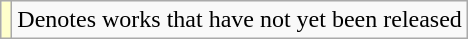<table class="wikitable">
<tr>
<td style="background:#FFFFCC;"></td>
<td>Denotes works that have not yet been released</td>
</tr>
</table>
